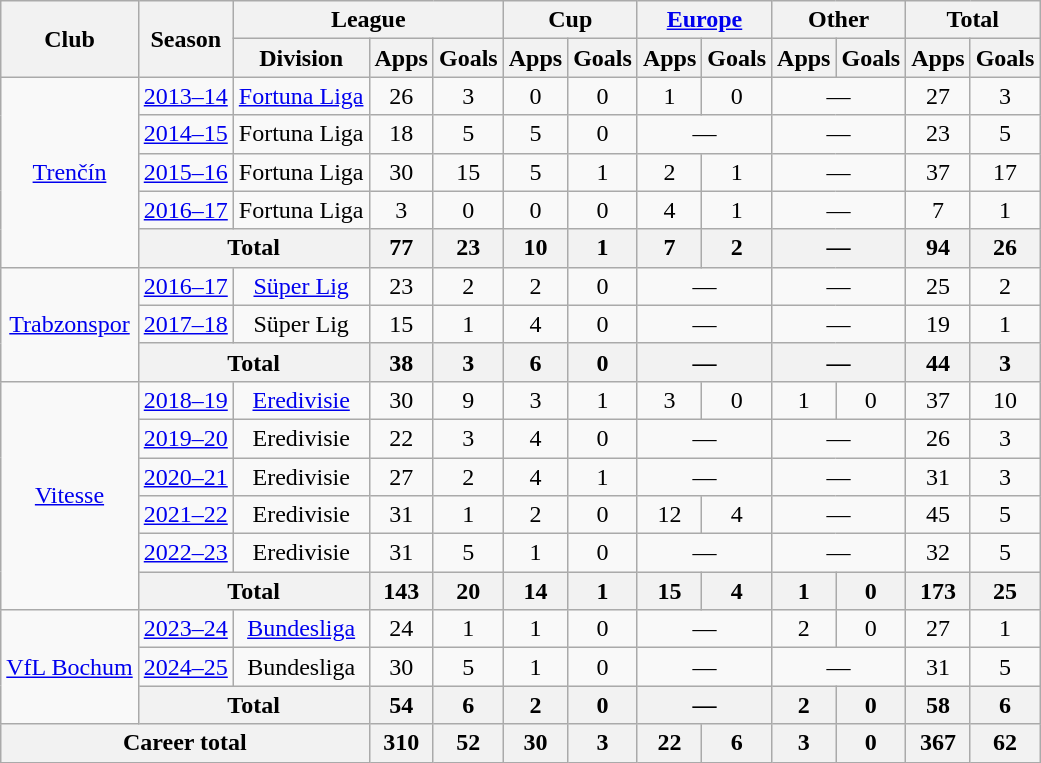<table class="wikitable" style="text-align:center">
<tr>
<th rowspan="2">Club</th>
<th rowspan="2">Season</th>
<th colspan="3">League</th>
<th colspan="2">Cup</th>
<th colspan="2"><a href='#'>Europe</a></th>
<th colspan="2">Other</th>
<th colspan="2">Total</th>
</tr>
<tr>
<th>Division</th>
<th>Apps</th>
<th>Goals</th>
<th>Apps</th>
<th>Goals</th>
<th>Apps</th>
<th>Goals</th>
<th>Apps</th>
<th>Goals</th>
<th>Apps</th>
<th>Goals</th>
</tr>
<tr>
<td rowspan="5"><a href='#'>Trenčín</a></td>
<td><a href='#'>2013–14</a></td>
<td><a href='#'>Fortuna Liga</a></td>
<td>26</td>
<td>3</td>
<td>0</td>
<td>0</td>
<td>1</td>
<td>0</td>
<td colspan="2">—</td>
<td>27</td>
<td>3</td>
</tr>
<tr>
<td><a href='#'>2014–15</a></td>
<td>Fortuna Liga</td>
<td>18</td>
<td>5</td>
<td>5</td>
<td>0</td>
<td colspan="2">—</td>
<td colspan="2">—</td>
<td>23</td>
<td>5</td>
</tr>
<tr>
<td><a href='#'>2015–16</a></td>
<td>Fortuna Liga</td>
<td>30</td>
<td>15</td>
<td>5</td>
<td>1</td>
<td>2</td>
<td>1</td>
<td colspan="2">—</td>
<td>37</td>
<td>17</td>
</tr>
<tr>
<td><a href='#'>2016–17</a></td>
<td>Fortuna Liga</td>
<td>3</td>
<td>0</td>
<td>0</td>
<td>0</td>
<td>4</td>
<td>1</td>
<td colspan="2">—</td>
<td>7</td>
<td>1</td>
</tr>
<tr>
<th colspan="2">Total</th>
<th>77</th>
<th>23</th>
<th>10</th>
<th>1</th>
<th>7</th>
<th>2</th>
<th colspan="2">—</th>
<th>94</th>
<th>26</th>
</tr>
<tr>
<td rowspan="3"><a href='#'>Trabzonspor</a></td>
<td><a href='#'>2016–17</a></td>
<td><a href='#'>Süper Lig</a></td>
<td>23</td>
<td>2</td>
<td>2</td>
<td>0</td>
<td colspan="2">—</td>
<td colspan="2">—</td>
<td>25</td>
<td>2</td>
</tr>
<tr>
<td><a href='#'>2017–18</a></td>
<td>Süper Lig</td>
<td>15</td>
<td>1</td>
<td>4</td>
<td>0</td>
<td colspan="2">—</td>
<td colspan="2">—</td>
<td>19</td>
<td>1</td>
</tr>
<tr>
<th colspan="2">Total</th>
<th>38</th>
<th>3</th>
<th>6</th>
<th>0</th>
<th colspan="2">—</th>
<th colspan="2">—</th>
<th>44</th>
<th>3</th>
</tr>
<tr>
<td rowspan="6"><a href='#'>Vitesse</a></td>
<td><a href='#'>2018–19</a></td>
<td><a href='#'>Eredivisie</a></td>
<td>30</td>
<td>9</td>
<td>3</td>
<td>1</td>
<td>3</td>
<td>0</td>
<td>1</td>
<td>0</td>
<td>37</td>
<td>10</td>
</tr>
<tr>
<td><a href='#'>2019–20</a></td>
<td>Eredivisie</td>
<td>22</td>
<td>3</td>
<td>4</td>
<td>0</td>
<td colspan="2">—</td>
<td colspan="2">—</td>
<td>26</td>
<td>3</td>
</tr>
<tr>
<td><a href='#'>2020–21</a></td>
<td>Eredivisie</td>
<td>27</td>
<td>2</td>
<td>4</td>
<td>1</td>
<td colspan="2">—</td>
<td colspan="2">—</td>
<td>31</td>
<td>3</td>
</tr>
<tr>
<td><a href='#'>2021–22</a></td>
<td>Eredivisie</td>
<td>31</td>
<td>1</td>
<td>2</td>
<td>0</td>
<td>12</td>
<td>4</td>
<td colspan="2">—</td>
<td>45</td>
<td>5</td>
</tr>
<tr>
<td><a href='#'>2022–23</a></td>
<td>Eredivisie</td>
<td>31</td>
<td>5</td>
<td>1</td>
<td>0</td>
<td colspan="2">—</td>
<td colspan="2">—</td>
<td>32</td>
<td>5</td>
</tr>
<tr>
<th colspan="2">Total</th>
<th>143</th>
<th>20</th>
<th>14</th>
<th>1</th>
<th>15</th>
<th>4</th>
<th>1</th>
<th>0</th>
<th>173</th>
<th>25</th>
</tr>
<tr>
<td rowspan="3"><a href='#'>VfL Bochum</a></td>
<td><a href='#'>2023–24</a></td>
<td><a href='#'>Bundesliga</a></td>
<td>24</td>
<td>1</td>
<td>1</td>
<td>0</td>
<td colspan="2">—</td>
<td>2</td>
<td>0</td>
<td>27</td>
<td>1</td>
</tr>
<tr>
<td><a href='#'>2024–25</a></td>
<td>Bundesliga</td>
<td>30</td>
<td>5</td>
<td>1</td>
<td>0</td>
<td colspan="2">—</td>
<td colspan="2">—</td>
<td>31</td>
<td>5</td>
</tr>
<tr>
<th colspan="2">Total</th>
<th>54</th>
<th>6</th>
<th>2</th>
<th>0</th>
<th colspan="2">—</th>
<th>2</th>
<th>0</th>
<th>58</th>
<th>6</th>
</tr>
<tr>
<th colspan="3">Career total</th>
<th>310</th>
<th>52</th>
<th>30</th>
<th>3</th>
<th>22</th>
<th>6</th>
<th>3</th>
<th>0</th>
<th>367</th>
<th>62</th>
</tr>
</table>
